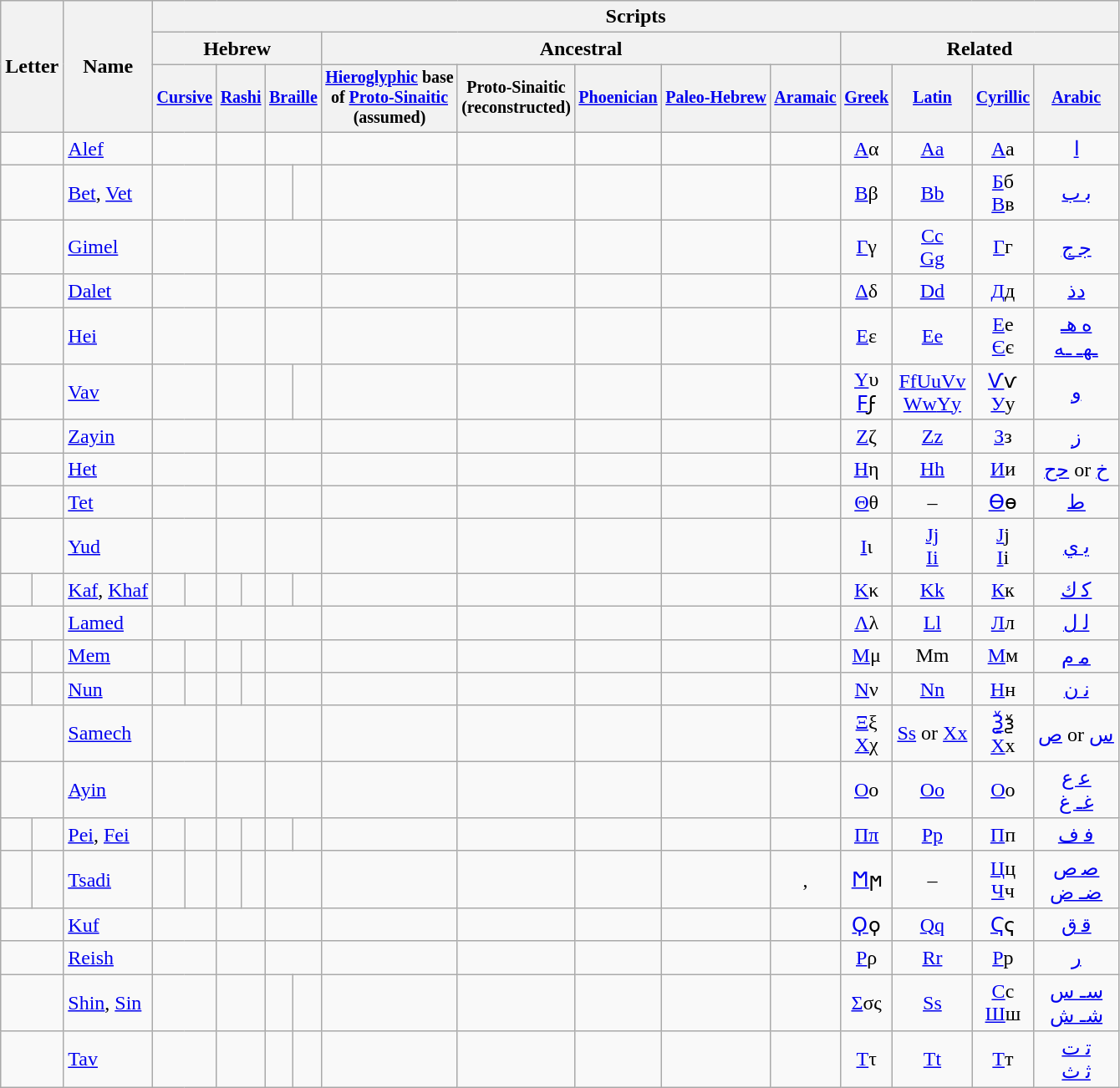<table class="wikitable">
<tr>
<th rowspan=3 colspan=2>Letter</th>
<th ! colspan=1 rowspan=3>Name</th>
<th ! colspan=15>Scripts</th>
</tr>
<tr>
<th ! colspan=6>Hebrew</th>
<th ! colspan=5>Ancestral</th>
<th ! colspan=4>Related</th>
</tr>
<tr>
<th colspan=2 style="font-size:smaller;"><a href='#'>Cursive</a></th>
<th colspan=2 style="font-size:smaller;"><a href='#'>Rashi</a></th>
<th colspan=2 style="font-size:smaller;"><a href='#'>Braille</a></th>
<th style="font-size:smaller;"><a href='#'>Hieroglyphic</a> base<br>of <a href='#'>Proto-Sinaitic</a><br>(assumed)</th>
<th style="font-size:smaller;">Proto-Sinaitic<br>(reconstructed)<br></th>
<th style="font-size:smaller;"><a href='#'>Phoenician</a></th>
<th style="font-size:smaller;"><a href='#'>Paleo-Hebrew</a></th>
<th style="font-size:smaller;"><a href='#'>Aramaic</a></th>
<th style="font-size:smaller;"><a href='#'>Greek</a></th>
<th style="font-size:smaller;"><a href='#'>Latin</a></th>
<th style="font-size:smaller;"><a href='#'>Cyrillic</a></th>
<th style="font-size:smaller;"><a href='#'>Arabic</a></th>
</tr>
<tr>
<td colspan=2 align="center" style="font-size:200%"></td>
<td><a href='#'>Alef</a></td>
<td colspan=2 align="center"></td>
<td colspan=2 align="center"></td>
<td colspan=2 align="center"></td>
<td align="center"></td>
<td align="center"></td>
<td align="center"></td>
<td align="center"></td>
<td align="center"></td>
<td align="center"><a href='#'>Α</a>α</td>
<td align="center"><a href='#'>Aa</a></td>
<td align="center"><a href='#'>А</a>а</td>
<td align="center"><a href='#'>ا</a></td>
</tr>
<tr>
<td colspan=2 align="center" style="font-size:200%"></td>
<td><a href='#'>Bet</a>, <a href='#'>Vet</a></td>
<td colspan=2 align="center"></td>
<td colspan=2 align="center"></td>
<td align="center"></td>
<td align="center"></td>
<td align="center"></td>
<td align="center"></td>
<td align="center"></td>
<td align="center"></td>
<td align="center"></td>
<td align="center"><a href='#'>Β</a>β</td>
<td align="center"><a href='#'>Bb</a></td>
<td align="center"><a href='#'>Б</a>б<br><a href='#'>В</a>в</td>
<td align="center"><a href='#'>ﺑ ﺏ</a></td>
</tr>
<tr>
<td colspan=2 align="center" style="font-size:200%"></td>
<td><a href='#'>Gimel</a></td>
<td colspan=2 align="center"></td>
<td colspan=2 align="center"></td>
<td colspan=2 align="center"></td>
<td align="center"></td>
<td align="center"></td>
<td align="center"></td>
<td align="center"></td>
<td align="center"></td>
<td align="center"><a href='#'>Γ</a>γ</td>
<td align="center"><a href='#'>Cc</a><br><a href='#'>Gg</a></td>
<td align="center"><a href='#'>Г</a>г</td>
<td align="center"><a href='#'>ﺟ ﺝ</a></td>
</tr>
<tr>
<td colspan=2 align="center" style="font-size:200%"></td>
<td><a href='#'>Dalet</a></td>
<td colspan=2 align="center"></td>
<td colspan=2 align="center"></td>
<td colspan=2 align="center"></td>
<td align="center"></td>
<td align="center"></td>
<td align="center"></td>
<td align="center"></td>
<td align="center"></td>
<td align="center"><a href='#'>Δ</a>δ</td>
<td align="center"><a href='#'>Dd</a></td>
<td align="center"><a href='#'>Д</a>д</td>
<td align="center"><a href='#'>دذ</a></td>
</tr>
<tr>
<td colspan=2 align="center" style="font-size:200%"></td>
<td><a href='#'>Hei</a></td>
<td colspan=2 align="center"></td>
<td colspan=2 align="center"></td>
<td colspan=2 align="center"></td>
<td align="center"></td>
<td align="center"></td>
<td align="center"></td>
<td align="center"></td>
<td align="center"></td>
<td align="center"><a href='#'>Ε</a>ε</td>
<td align="center"><a href='#'>Ee</a></td>
<td align="center"><a href='#'>Е</a>е<br><a href='#'>Є</a>є</td>
<td align="center"><a href='#'>ه هـ</a><br><a href='#'>ـهـ ـه</a></td>
</tr>
<tr>
<td colspan=2 align="center" style="font-size:200%"></td>
<td><a href='#'>Vav</a></td>
<td colspan=2 align="center"></td>
<td colspan=2 align="center"></td>
<td align="center"></td>
<td align="center"></td>
<td align="center"></td>
<td align="center"></td>
<td align="center"></td>
<td align="center"></td>
<td align="center"></td>
<td align="center"><a href='#'>Υ</a>υ<br><a href='#'>Ϝ</a>ϝ</td>
<td align="center"><a href='#'>Ff</a><a href='#'>Uu</a><a href='#'>Vv</a><br><a href='#'>Ww</a><a href='#'>Yy</a></td>
<td align="center"><a href='#'>Ѵ</a>ѵ<br><a href='#'>У</a>у</td>
<td align="center"><a href='#'>ﻭ</a></td>
</tr>
<tr>
<td colspan=2 align="center" style="font-size:200%"></td>
<td><a href='#'>Zayin</a></td>
<td colspan=2 align="center"></td>
<td colspan=2 align="center"></td>
<td colspan=2 align="center"></td>
<td align="center"></td>
<td align="center"></td>
<td align="center"></td>
<td align="center"></td>
<td align="center"></td>
<td align="center"><a href='#'>Ζ</a>ζ</td>
<td align="center"><a href='#'>Zz</a></td>
<td align="center"><a href='#'>З</a>з</td>
<td align="center"><a href='#'>ﺯ</a></td>
</tr>
<tr>
<td colspan=2 align="center" style="font-size:200%"></td>
<td><a href='#'>Het</a></td>
<td colspan=2 align="center"></td>
<td colspan=2 align="center"></td>
<td colspan=2 align="center"></td>
<td align="center"></td>
<td align="center"></td>
<td align="center"></td>
<td align="center"></td>
<td align="center"></td>
<td align="center"><a href='#'>Η</a>η</td>
<td align="center"><a href='#'>Hh</a></td>
<td align="center"><a href='#'>И</a>и</td>
<td align="center"><a href='#'>ﺣﺡ</a> or <a href='#'>خ</a></td>
</tr>
<tr>
<td colspan=2 align="center" style="font-size:200%"></td>
<td><a href='#'>Tet</a></td>
<td colspan=2 align="center"></td>
<td colspan=2 align="center"></td>
<td colspan=2 align="center"></td>
<td align="center"></td>
<td align="center"></td>
<td align="center"></td>
<td align="center"></td>
<td align="center"></td>
<td align="center"><a href='#'>Θ</a>θ</td>
<td align="center">–</td>
<td align="center"><a href='#'>Ѳ</a>ѳ</td>
<td align="center"><a href='#'>ﻁ</a></td>
</tr>
<tr>
<td colspan=2 align="center" style="font-size:200%"></td>
<td><a href='#'>Yud</a></td>
<td colspan=2 align="center"></td>
<td colspan=2 align="center"></td>
<td colspan=2 align="center"></td>
<td align="center"></td>
<td align="center"></td>
<td align="center"></td>
<td align="center"></td>
<td align="center"></td>
<td align="center"><a href='#'>Ι</a>ι</td>
<td align="center"><a href='#'>Jj</a><br><a href='#'>Ii</a></td>
<td align="center"><a href='#'>Ј</a>ј<br><a href='#'>І</a>і</td>
<td align="center"><a href='#'>ﻳ ﻱ</a></td>
</tr>
<tr>
<td align="center" style="font-size:200%"></td>
<td align="center" style="font-size:200%"></td>
<td><a href='#'>Kaf</a>, <a href='#'>Khaf</a></td>
<td align="center"></td>
<td align="center"></td>
<td align="center"></td>
<td align="center"></td>
<td align="center"></td>
<td align="center"></td>
<td align="center"></td>
<td align="center"></td>
<td align="center"></td>
<td align="center"></td>
<td align="center"></td>
<td align="center"><a href='#'>Κ</a>κ</td>
<td align="center"><a href='#'>Kk</a></td>
<td align="center"><a href='#'>К</a>к</td>
<td align="center"><a href='#'>ﻛ ﻙ</a></td>
</tr>
<tr>
<td colspan=2 align="center" style="font-size:200%"></td>
<td><a href='#'>Lamed</a></td>
<td colspan=2 align="center"></td>
<td colspan=2 align="center"></td>
<td colspan=2 align="center"></td>
<td align="center"></td>
<td align="center"></td>
<td align="center"></td>
<td align="center"></td>
<td align="center"></td>
<td align="center"><a href='#'>Λ</a>λ</td>
<td align="center"><a href='#'>Ll</a></td>
<td align="center"><a href='#'>Л</a>л</td>
<td align="center"><a href='#'>ﻟ ﻝ</a></td>
</tr>
<tr>
<td align="center" style="font-size:200%"></td>
<td align="center" style="font-size:200%"></td>
<td><a href='#'>Mem</a></td>
<td align="center"></td>
<td align="center"></td>
<td align="center"></td>
<td align="center"></td>
<td colspan=2 align="center"></td>
<td align="center"></td>
<td align="center"></td>
<td align="center"></td>
<td align="center"></td>
<td align="center"></td>
<td align="center"><a href='#'>Μ</a>μ</td>
<td align="center">Mm</td>
<td align="center"><a href='#'>М</a>м</td>
<td align="center"><a href='#'>ﻣ ﻡ</a></td>
</tr>
<tr>
<td align="center" style="font-size:200%"></td>
<td align="center" style="font-size:200%"></td>
<td><a href='#'>Nun</a></td>
<td align="center"></td>
<td align="center"></td>
<td align="center"></td>
<td align="center"></td>
<td colspan=2 align="center"></td>
<td align="center"></td>
<td align="center"></td>
<td align="center"></td>
<td align="center"></td>
<td align="center"></td>
<td align="center"><a href='#'>Ν</a>ν</td>
<td align="center"><a href='#'>Nn</a></td>
<td align="center"><a href='#'>Н</a>н</td>
<td align="center"><a href='#'>ﻧ ﻥ</a></td>
</tr>
<tr>
<td colspan=2 align="center" style="font-size:200%"></td>
<td><a href='#'>Samech</a></td>
<td colspan=2 align="center"></td>
<td colspan=2 align="center"></td>
<td colspan=2 align="center"></td>
<td align="center"></td>
<td align="center"></td>
<td align="center"></td>
<td align="center"></td>
<td align="center"></td>
<td align="center"><a href='#'>Ξ</a>ξ<br><a href='#'>Χ</a>χ</td>
<td align="center"><a href='#'>Ss</a> or <a href='#'>Xx</a></td>
<td align="center"><a href='#'>Ѯ</a>ѯ<br><a href='#'>Х</a>х</td>
<td align="center"><a href='#'>ص</a> or <a href='#'>س</a></td>
</tr>
<tr>
<td colspan=2 align="center" style="font-size:200%"></td>
<td><a href='#'>Ayin</a></td>
<td colspan=2 align="center"></td>
<td colspan=2 align="center"></td>
<td colspan=2 align="center"></td>
<td align="center"></td>
<td align="center"></td>
<td align="center"></td>
<td align="center"></td>
<td align="center"></td>
<td align="center"><a href='#'>Ο</a>ο</td>
<td align="center"><a href='#'>Oo</a></td>
<td align="center"><a href='#'>О</a>о</td>
<td align="center"><a href='#'>ﻋ ع</a><br><a href='#'>غـ غ</a></td>
</tr>
<tr>
<td align="center" style="font-size:200%"></td>
<td align="center" style="font-size:200%"></td>
<td><a href='#'>Pei</a>, <a href='#'>Fei</a></td>
<td align="center"></td>
<td align="center"></td>
<td align="center"></td>
<td align="center"></td>
<td align="center"></td>
<td align="center"></td>
<td align="center"></td>
<td align="center"></td>
<td align="center"></td>
<td align="center"></td>
<td align="center"></td>
<td align="center"><a href='#'>Ππ</a></td>
<td align="center"><a href='#'>Pp</a></td>
<td align="center"><a href='#'>П</a>п</td>
<td align="center"><a href='#'>ﻓ ﻑ</a></td>
</tr>
<tr>
<td align="center" style="font-size:200%"></td>
<td align="center" style="font-size:200%"></td>
<td><a href='#'>Tsadi</a></td>
<td align="center"></td>
<td align="center"></td>
<td align="center"></td>
<td align="center"></td>
<td colspan=2 align="center"></td>
<td align="center"></td>
<td align="center"></td>
<td align="center"></td>
<td align="center"></td>
<td align="center">, </td>
<td align="center"><a href='#'>Ϻ</a>ϻ</td>
<td align="center">–</td>
<td align="center"><a href='#'>Ц</a>ц<br><a href='#'>Ч</a>ч</td>
<td align="center"><a href='#'>ﺻ ص</a><br><a href='#'>ضـ ض</a></td>
</tr>
<tr>
<td colspan=2 align="center" style="font-size:200%"></td>
<td><a href='#'>Kuf</a></td>
<td colspan=2 align="center"></td>
<td colspan=2 align="center"></td>
<td colspan=2 align="center"></td>
<td align="center"></td>
<td align="center"></td>
<td align="center"></td>
<td align="center"></td>
<td align="center"></td>
<td align="center"><a href='#'>Ϙ</a>ϙ</td>
<td align="center"><a href='#'>Qq</a></td>
<td align="center"><a href='#'>Ҁ</a>ҁ</td>
<td align="center"><a href='#'>ﻗ ﻕ</a></td>
</tr>
<tr>
<td colspan=2 align="center" style="font-size:200%"></td>
<td><a href='#'>Reish</a></td>
<td colspan=2 align="center"></td>
<td colspan=2 align="center"></td>
<td colspan=2 align="center"></td>
<td align="center"></td>
<td align="center"></td>
<td align="center"></td>
<td align="center"></td>
<td align="center"></td>
<td align="center"><a href='#'>Ρ</a>ρ</td>
<td align="center"><a href='#'>Rr</a></td>
<td align="center"><a href='#'>Р</a>р</td>
<td align="center"><a href='#'>ﺭ</a></td>
</tr>
<tr>
<td colspan=2 align="center" style="font-size:200%"></td>
<td><a href='#'>Shin</a>, <a href='#'>Sin</a></td>
<td colspan=2 align="center"></td>
<td colspan=2 align="center"></td>
<td align="center"></td>
<td align="center"></td>
<td align="center"></td>
<td align="center"></td>
<td align="center"></td>
<td align="center"></td>
<td align="center"></td>
<td align="center"><a href='#'>Σ</a>σς</td>
<td align="center"><a href='#'>Ss</a></td>
<td align="center"><a href='#'>С</a>с<br><a href='#'>Ш</a>ш</td>
<td align="center"><a href='#'>سـ س</a><br><a href='#'>شـ ش</a></td>
</tr>
<tr>
<td colspan=2 align="center" style="font-size:200%"></td>
<td><a href='#'>Tav</a></td>
<td colspan=2 align="center"></td>
<td colspan=2 align="center"></td>
<td align="center"></td>
<td align="center"></td>
<td align="center"></td>
<td align="center"></td>
<td align="center"></td>
<td align="center"></td>
<td align="center"></td>
<td align="center"><a href='#'>Τ</a>τ</td>
<td align="center"><a href='#'>Tt</a></td>
<td align="center"><a href='#'>Т</a>т</td>
<td align="center"><a href='#'>ﺗ ﺕ</a><br><a href='#'>ﺛ ﺙ</a></td>
</tr>
</table>
